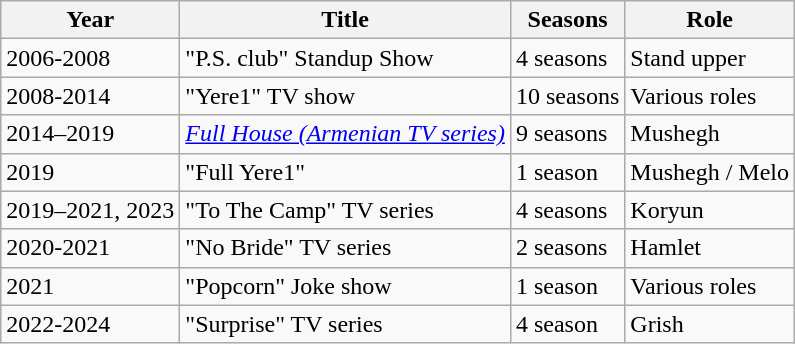<table class="wikitable sortable plainrowheaders">
<tr>
<th>Year</th>
<th>Title</th>
<th>Seasons</th>
<th>Role</th>
</tr>
<tr>
<td>2006-2008</td>
<td>"P.S. club" Standup Show</td>
<td>4 seasons</td>
<td>Stand upper</td>
</tr>
<tr>
<td>2008-2014</td>
<td>"Yere1" TV show</td>
<td>10 seasons</td>
<td>Various roles</td>
</tr>
<tr>
<td>2014–2019</td>
<td><em><a href='#'>Full House (Armenian TV series)</a></em> </td>
<td>9 seasons</td>
<td>Mushegh</td>
</tr>
<tr>
<td>2019</td>
<td>"Full Yere1" </td>
<td>1 season</td>
<td>Mushegh / Melo</td>
</tr>
<tr>
<td>2019–2021, 2023</td>
<td>"To The Camp" TV series </td>
<td>4 seasons</td>
<td>Koryun</td>
</tr>
<tr>
<td>2020-2021</td>
<td>"No Bride" TV series </td>
<td>2 seasons</td>
<td>Hamlet</td>
</tr>
<tr>
<td>2021</td>
<td>"Popcorn" Joke show </td>
<td>1 season</td>
<td>Various roles</td>
</tr>
<tr>
<td>2022-2024</td>
<td>"Surprise" TV series </td>
<td>4 season</td>
<td>Grish</td>
</tr>
</table>
